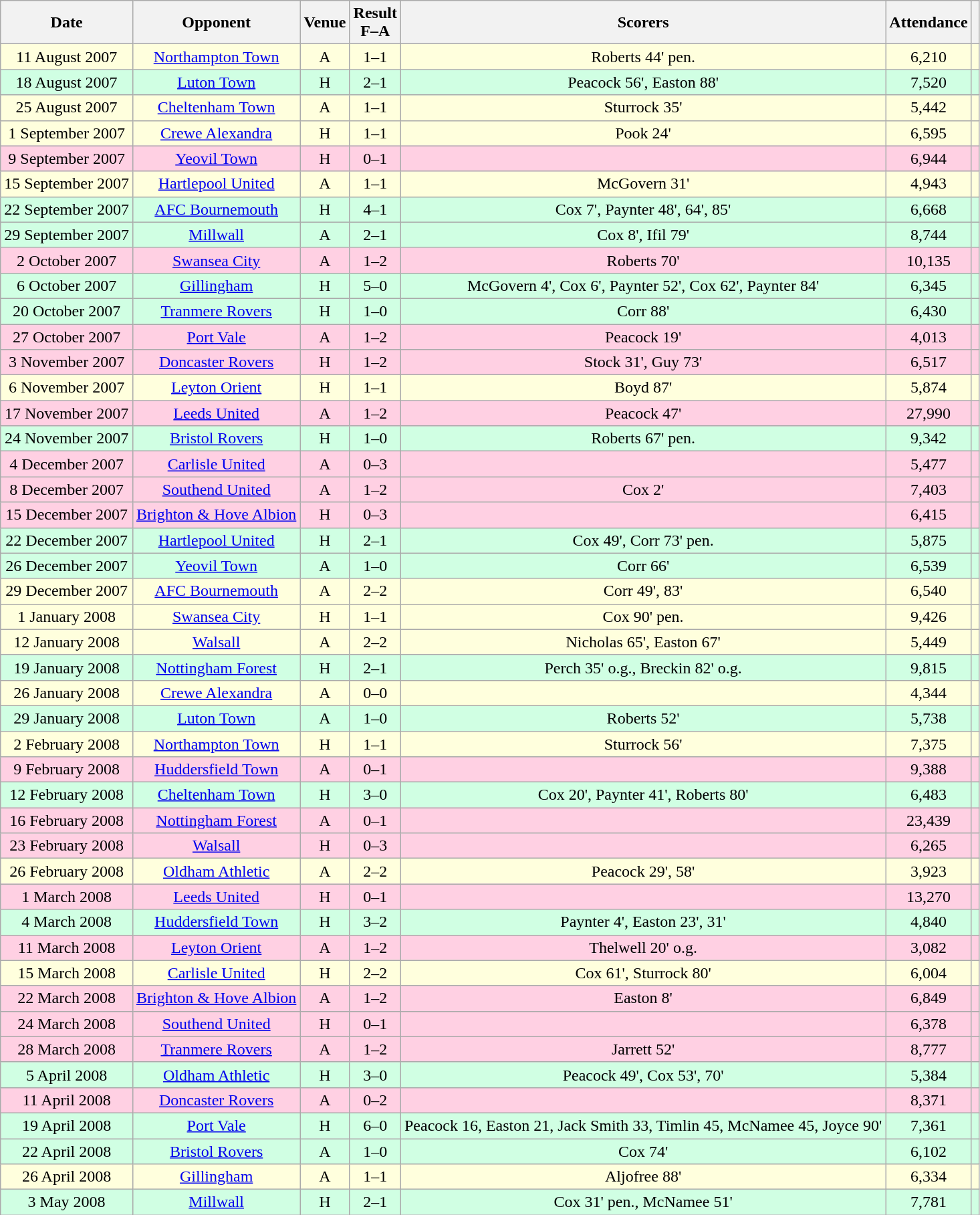<table class="wikitable sortable" style="text-align:center;">
<tr>
<th>Date</th>
<th>Opponent</th>
<th>Venue</th>
<th>Result<br>F–A</th>
<th class=unsortable>Scorers</th>
<th>Attendance</th>
<th class=unsortable></th>
</tr>
<tr bgcolor="#ffffdd">
<td>11 August 2007</td>
<td><a href='#'>Northampton Town</a></td>
<td>A</td>
<td>1–1</td>
<td>Roberts 44' pen.</td>
<td>6,210</td>
<td></td>
</tr>
<tr bgcolor="#d0ffe3">
<td>18 August 2007</td>
<td><a href='#'>Luton Town</a></td>
<td>H</td>
<td>2–1</td>
<td>Peacock 56', Easton 88'</td>
<td>7,520</td>
<td></td>
</tr>
<tr bgcolor="#ffffdd">
<td>25 August 2007</td>
<td><a href='#'>Cheltenham Town</a></td>
<td>A</td>
<td>1–1</td>
<td>Sturrock 35'</td>
<td>5,442</td>
<td></td>
</tr>
<tr bgcolor="#ffffdd">
<td>1 September 2007</td>
<td><a href='#'>Crewe Alexandra</a></td>
<td>H</td>
<td>1–1</td>
<td>Pook 24'</td>
<td>6,595</td>
<td></td>
</tr>
<tr bgcolor="#ffd0e3">
<td>9 September 2007</td>
<td><a href='#'>Yeovil Town</a></td>
<td>H</td>
<td>0–1</td>
<td></td>
<td>6,944</td>
<td></td>
</tr>
<tr bgcolor="#ffffdd">
<td>15 September 2007</td>
<td><a href='#'>Hartlepool United</a></td>
<td>A</td>
<td>1–1</td>
<td>McGovern 31'</td>
<td>4,943</td>
<td></td>
</tr>
<tr bgcolor="#d0ffe3">
<td>22 September 2007</td>
<td><a href='#'>AFC Bournemouth</a></td>
<td>H</td>
<td>4–1</td>
<td>Cox 7', Paynter 48', 64', 85'</td>
<td>6,668</td>
<td></td>
</tr>
<tr bgcolor="#d0ffe3">
<td>29 September 2007</td>
<td><a href='#'>Millwall</a></td>
<td>A</td>
<td>2–1</td>
<td>Cox 8', Ifil 79'</td>
<td>8,744</td>
<td></td>
</tr>
<tr bgcolor="#ffd0e3">
<td>2 October 2007</td>
<td><a href='#'>Swansea City</a></td>
<td>A</td>
<td>1–2</td>
<td>Roberts 70'</td>
<td>10,135</td>
<td></td>
</tr>
<tr bgcolor="#d0ffe3">
<td>6 October 2007</td>
<td><a href='#'>Gillingham</a></td>
<td>H</td>
<td>5–0</td>
<td>McGovern 4', Cox 6', Paynter 52', Cox 62', Paynter 84'</td>
<td>6,345</td>
<td></td>
</tr>
<tr bgcolor="#d0ffe3">
<td>20 October 2007</td>
<td><a href='#'>Tranmere Rovers</a></td>
<td>H</td>
<td>1–0</td>
<td>Corr 88'</td>
<td>6,430</td>
<td></td>
</tr>
<tr bgcolor="#ffd0e3">
<td>27 October 2007</td>
<td><a href='#'>Port Vale</a></td>
<td>A</td>
<td>1–2</td>
<td>Peacock 19'</td>
<td>4,013</td>
<td></td>
</tr>
<tr bgcolor="#ffd0e3">
<td>3 November 2007</td>
<td><a href='#'>Doncaster Rovers</a></td>
<td>H</td>
<td>1–2</td>
<td>Stock 31', Guy 73'</td>
<td>6,517</td>
<td></td>
</tr>
<tr bgcolor="#ffffdd">
<td>6 November 2007</td>
<td><a href='#'>Leyton Orient</a></td>
<td>H</td>
<td>1–1</td>
<td>Boyd 87'</td>
<td>5,874</td>
<td></td>
</tr>
<tr bgcolor="#ffd0e3">
<td>17 November 2007</td>
<td><a href='#'>Leeds United</a></td>
<td>A</td>
<td>1–2</td>
<td>Peacock 47'</td>
<td>27,990</td>
<td></td>
</tr>
<tr bgcolor="#d0ffe3">
<td>24 November 2007</td>
<td><a href='#'>Bristol Rovers</a></td>
<td>H</td>
<td>1–0</td>
<td>Roberts 67' pen.</td>
<td>9,342</td>
<td></td>
</tr>
<tr bgcolor="#ffd0e3">
<td>4 December 2007</td>
<td><a href='#'>Carlisle United</a></td>
<td>A</td>
<td>0–3</td>
<td></td>
<td>5,477</td>
<td></td>
</tr>
<tr bgcolor="#ffd0e3">
<td>8 December 2007</td>
<td><a href='#'>Southend United</a></td>
<td>A</td>
<td>1–2</td>
<td>Cox 2'</td>
<td>7,403</td>
<td></td>
</tr>
<tr bgcolor="#ffd0e3">
<td>15 December 2007</td>
<td><a href='#'>Brighton & Hove Albion</a></td>
<td>H</td>
<td>0–3</td>
<td></td>
<td>6,415</td>
<td></td>
</tr>
<tr bgcolor="#d0ffe3">
<td>22 December 2007</td>
<td><a href='#'>Hartlepool United</a></td>
<td>H</td>
<td>2–1</td>
<td>Cox 49', Corr 73' pen.</td>
<td>5,875</td>
<td></td>
</tr>
<tr bgcolor="#d0ffe3">
<td>26 December 2007</td>
<td><a href='#'>Yeovil Town</a></td>
<td>A</td>
<td>1–0</td>
<td>Corr 66'</td>
<td>6,539</td>
<td></td>
</tr>
<tr bgcolor="#ffffdd">
<td>29 December 2007</td>
<td><a href='#'>AFC Bournemouth</a></td>
<td>A</td>
<td>2–2</td>
<td>Corr 49', 83'</td>
<td>6,540</td>
<td></td>
</tr>
<tr bgcolor="#ffffdd">
<td>1 January 2008</td>
<td><a href='#'>Swansea City</a></td>
<td>H</td>
<td>1–1</td>
<td>Cox 90' pen.</td>
<td>9,426</td>
<td></td>
</tr>
<tr bgcolor="#ffffdd">
<td>12 January 2008</td>
<td><a href='#'>Walsall</a></td>
<td>A</td>
<td>2–2</td>
<td>Nicholas 65', Easton 67'</td>
<td>5,449</td>
<td></td>
</tr>
<tr bgcolor="#d0ffe3">
<td>19 January 2008</td>
<td><a href='#'>Nottingham Forest</a></td>
<td>H</td>
<td>2–1</td>
<td>Perch 35' o.g., Breckin 82' o.g.</td>
<td>9,815</td>
<td></td>
</tr>
<tr bgcolor="#ffffdd">
<td>26 January 2008</td>
<td><a href='#'>Crewe Alexandra</a></td>
<td>A</td>
<td>0–0</td>
<td></td>
<td>4,344</td>
<td></td>
</tr>
<tr bgcolor="#d0ffe3">
<td>29 January 2008</td>
<td><a href='#'>Luton Town</a></td>
<td>A</td>
<td>1–0</td>
<td>Roberts 52'</td>
<td>5,738</td>
<td></td>
</tr>
<tr bgcolor="#ffffdd">
<td>2 February 2008</td>
<td><a href='#'>Northampton Town</a></td>
<td>H</td>
<td>1–1</td>
<td>Sturrock 56'</td>
<td>7,375</td>
<td></td>
</tr>
<tr bgcolor="#ffd0e3">
<td>9 February 2008</td>
<td><a href='#'>Huddersfield Town</a></td>
<td>A</td>
<td>0–1</td>
<td></td>
<td>9,388</td>
<td></td>
</tr>
<tr bgcolor="#d0ffe3">
<td>12 February 2008</td>
<td><a href='#'>Cheltenham Town</a></td>
<td>H</td>
<td>3–0</td>
<td>Cox 20', Paynter 41', Roberts 80'</td>
<td>6,483</td>
<td></td>
</tr>
<tr bgcolor="#ffd0e3">
<td>16 February 2008</td>
<td><a href='#'>Nottingham Forest</a></td>
<td>A</td>
<td>0–1</td>
<td></td>
<td>23,439</td>
<td></td>
</tr>
<tr bgcolor="#ffd0e3">
<td>23 February 2008</td>
<td><a href='#'>Walsall</a></td>
<td>H</td>
<td>0–3</td>
<td></td>
<td>6,265</td>
<td></td>
</tr>
<tr bgcolor="#ffffdd">
<td>26 February 2008</td>
<td><a href='#'>Oldham Athletic</a></td>
<td>A</td>
<td>2–2</td>
<td>Peacock 29', 58'</td>
<td>3,923</td>
<td></td>
</tr>
<tr bgcolor="#ffd0e3">
<td>1 March 2008</td>
<td><a href='#'>Leeds United</a></td>
<td>H</td>
<td>0–1</td>
<td></td>
<td>13,270</td>
<td></td>
</tr>
<tr bgcolor="#d0ffe3">
<td>4 March 2008</td>
<td><a href='#'>Huddersfield Town</a></td>
<td>H</td>
<td>3–2</td>
<td>Paynter 4', Easton 23', 31'</td>
<td>4,840</td>
<td></td>
</tr>
<tr bgcolor="#ffd0e3">
<td>11 March 2008</td>
<td><a href='#'>Leyton Orient</a></td>
<td>A</td>
<td>1–2</td>
<td>Thelwell 20' o.g.</td>
<td>3,082</td>
<td></td>
</tr>
<tr bgcolor="#ffffdd">
<td>15 March 2008</td>
<td><a href='#'>Carlisle United</a></td>
<td>H</td>
<td>2–2</td>
<td>Cox 61', Sturrock 80'</td>
<td>6,004</td>
<td></td>
</tr>
<tr bgcolor="#ffd0e3">
<td>22 March 2008</td>
<td><a href='#'>Brighton & Hove Albion</a></td>
<td>A</td>
<td>1–2</td>
<td>Easton 8'</td>
<td>6,849</td>
<td></td>
</tr>
<tr bgcolor="#ffd0e3">
<td>24 March 2008</td>
<td><a href='#'>Southend United</a></td>
<td>H</td>
<td>0–1</td>
<td></td>
<td>6,378</td>
<td></td>
</tr>
<tr bgcolor="#ffd0e3">
<td>28 March 2008</td>
<td><a href='#'>Tranmere Rovers</a></td>
<td>A</td>
<td>1–2</td>
<td>Jarrett 52'</td>
<td>8,777</td>
<td></td>
</tr>
<tr bgcolor="#d0ffe3">
<td>5 April 2008</td>
<td><a href='#'>Oldham Athletic</a></td>
<td>H</td>
<td>3–0</td>
<td>Peacock 49', Cox 53', 70'</td>
<td>5,384</td>
<td></td>
</tr>
<tr bgcolor="#ffd0e3">
<td>11 April 2008</td>
<td><a href='#'>Doncaster Rovers</a></td>
<td>A</td>
<td>0–2</td>
<td></td>
<td>8,371</td>
<td></td>
</tr>
<tr bgcolor="#d0ffe3">
<td>19 April 2008</td>
<td><a href='#'>Port Vale</a></td>
<td>H</td>
<td>6–0</td>
<td>Peacock 16, Easton 21, Jack Smith 33, Timlin 45, McNamee 45, Joyce 90'</td>
<td>7,361</td>
<td></td>
</tr>
<tr bgcolor="#d0ffe3">
<td>22 April 2008</td>
<td><a href='#'>Bristol Rovers</a></td>
<td>A</td>
<td>1–0</td>
<td>Cox 74'</td>
<td>6,102</td>
<td></td>
</tr>
<tr bgcolor="#ffffdd">
<td>26 April 2008</td>
<td><a href='#'>Gillingham</a></td>
<td>A</td>
<td>1–1</td>
<td>Aljofree 88'</td>
<td>6,334</td>
<td></td>
</tr>
<tr bgcolor="#d0ffe3">
<td>3 May 2008</td>
<td><a href='#'>Millwall</a></td>
<td>H</td>
<td>2–1</td>
<td>Cox 31' pen., McNamee 51'</td>
<td>7,781</td>
<td></td>
</tr>
</table>
